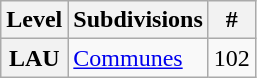<table class="wikitable">
<tr>
<th>Level</th>
<th>Subdivisions</th>
<th>#</th>
</tr>
<tr>
<th>LAU</th>
<td><a href='#'>Communes</a></td>
<td align="right">102</td>
</tr>
</table>
